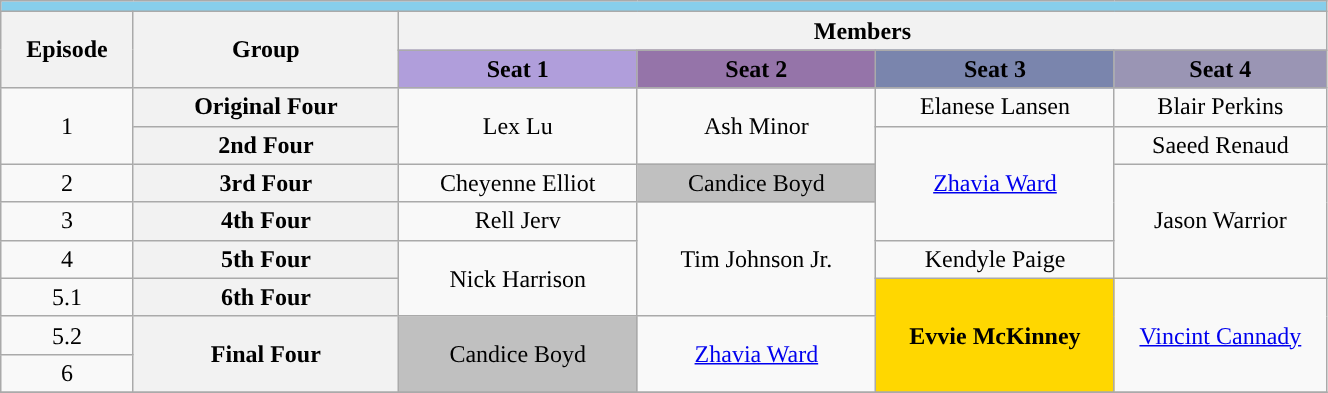<table class="wikitable" style="text-align:center; font-size:100%; width:70%;">
<tr>
<td colspan="6" scope="col" bgcolor="skyblue"><strong></strong></td>
</tr>
<tr>
<th style="width:10%;" rowspan="2">Episode</th>
<th style="width:20%;" rowspan="2">Group</th>
<th colspan="4'">Members</th>
</tr>
<tr>
<td style="width:18%;" bgcolor="#B09EDB"><strong>Seat 1</strong></td>
<td style="width:18%;" bgcolor="#9574A9"><strong>Seat 2</strong></td>
<td style="width:18%;" bgcolor="#7A85AD"><strong>Seat 3</strong></td>
<td style="width:18%;" bgcolor="#9A95B4"><strong>Seat 4</strong></td>
</tr>
<tr>
<td rowspan="2">1</td>
<th>Original Four</th>
<td rowspan="2">Lex Lu</td>
<td rowspan="2">Ash Minor</td>
<td>Elanese Lansen</td>
<td>Blair Perkins</td>
</tr>
<tr>
<th>2nd Four</th>
<td rowspan="3"><a href='#'>Zhavia Ward</a><br></td>
<td>Saeed Renaud</td>
</tr>
<tr>
<td>2</td>
<th>3rd Four</th>
<td>Cheyenne Elliot</td>
<td bgcolor="silver">Candice Boyd</td>
<td rowspan="3">Jason Warrior</td>
</tr>
<tr>
<td>3</td>
<th>4th Four</th>
<td>Rell Jerv</td>
<td rowspan="3">Tim Johnson Jr.</td>
</tr>
<tr>
<td>4</td>
<th>5th Four</th>
<td rowspan="2">Nick Harrison</td>
<td>Kendyle Paige</td>
</tr>
<tr>
<td>5.1</td>
<th>6th Four</th>
<td rowspan="3" bgcolor="gold"><strong>Evvie McKinney</strong></td>
<td rowspan="3"><a href='#'>Vincint Cannady</a></td>
</tr>
<tr>
<td>5.2</td>
<th rowspan="2">Final Four</th>
<td rowspan="2" bgcolor="silver">Candice Boyd</td>
<td rowspan="2"><a href='#'>Zhavia Ward</a></td>
</tr>
<tr>
<td>6</td>
</tr>
<tr>
</tr>
</table>
